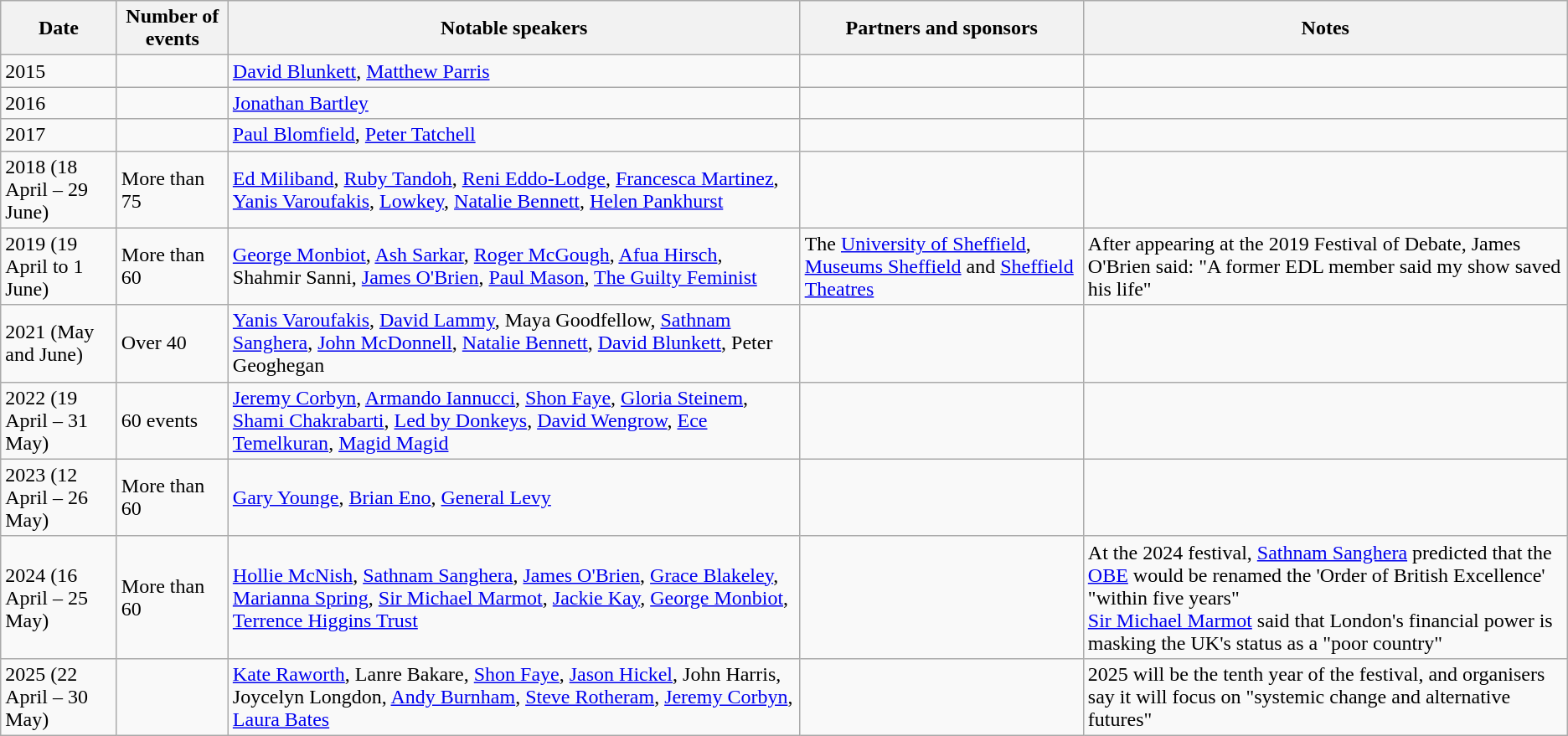<table class="wikitable">
<tr>
<th>Date</th>
<th>Number of events</th>
<th>Notable speakers</th>
<th>Partners and sponsors</th>
<th>Notes</th>
</tr>
<tr>
<td>2015</td>
<td></td>
<td><a href='#'>David Blunkett</a>, <a href='#'>Matthew Parris</a></td>
<td></td>
<td></td>
</tr>
<tr>
<td>2016</td>
<td></td>
<td><a href='#'>Jonathan Bartley</a></td>
<td></td>
<td></td>
</tr>
<tr>
<td>2017</td>
<td></td>
<td><a href='#'>Paul Blomfield</a>, <a href='#'>Peter Tatchell</a></td>
<td></td>
<td></td>
</tr>
<tr>
<td>2018 (18 April – 29 June)</td>
<td>More than 75</td>
<td><a href='#'>Ed Miliband</a>, <a href='#'>Ruby Tandoh</a>, <a href='#'>Reni Eddo-Lodge</a>, <a href='#'>Francesca Martinez</a>, <a href='#'>Yanis Varoufakis</a>, <a href='#'>Lowkey</a>, <a href='#'>Natalie Bennett</a>, <a href='#'>Helen Pankhurst</a></td>
<td></td>
<td></td>
</tr>
<tr>
<td>2019 (19 April to 1 June)</td>
<td>More than 60</td>
<td><a href='#'>George Monbiot</a>, <a href='#'>Ash Sarkar</a>, <a href='#'>Roger McGough</a>, <a href='#'>Afua Hirsch</a>, Shahmir Sanni, <a href='#'>James O'Brien</a>, <a href='#'>Paul Mason</a>, <a href='#'>The Guilty Feminist</a></td>
<td>The <a href='#'>University of Sheffield</a>, <a href='#'>Museums Sheffield</a> and <a href='#'>Sheffield Theatres</a></td>
<td>After appearing at the 2019 Festival of Debate, James O'Brien said: "A former EDL member said my show saved his life"</td>
</tr>
<tr>
<td>2021 (May and June)</td>
<td>Over 40</td>
<td><a href='#'>Yanis Varoufakis</a>, <a href='#'>David Lammy</a>, Maya Goodfellow, <a href='#'>Sathnam Sanghera</a>, <a href='#'>John McDonnell</a>, <a href='#'>Natalie Bennett</a>, <a href='#'>David Blunkett</a>, Peter Geoghegan</td>
<td></td>
<td></td>
</tr>
<tr>
<td>2022 (19 April – 31 May)</td>
<td>60 events</td>
<td><a href='#'>Jeremy Corbyn</a>, <a href='#'>Armando Iannucci</a>, <a href='#'>Shon Faye</a>, <a href='#'>Gloria Steinem</a>, <a href='#'>Shami Chakrabarti</a>, <a href='#'>Led by Donkeys</a>, <a href='#'>David Wengrow</a>, <a href='#'>Ece Temelkuran</a>, <a href='#'>Magid Magid</a></td>
<td></td>
<td></td>
</tr>
<tr>
<td>2023 (12 April – 26 May)</td>
<td>More than 60</td>
<td><a href='#'>Gary Younge</a>, <a href='#'>Brian Eno</a>, <a href='#'>General Levy</a></td>
<td></td>
<td></td>
</tr>
<tr>
<td>2024 (16 April – 25 May)</td>
<td>More than 60</td>
<td><a href='#'>Hollie McNish</a>, <a href='#'>Sathnam Sanghera</a>, <a href='#'>James O'Brien</a>, <a href='#'>Grace Blakeley</a>, <a href='#'>Marianna Spring</a>, <a href='#'>Sir Michael Marmot</a>, <a href='#'>Jackie Kay</a>, <a href='#'>George Monbiot</a>, <a href='#'>Terrence Higgins Trust</a></td>
<td></td>
<td>At the 2024 festival, <a href='#'>Sathnam Sanghera</a> predicted that the <a href='#'>OBE</a> would be renamed the 'Order of British Excellence' "within five years"<br><a href='#'>Sir Michael Marmot</a> said that London's financial power is masking the UK's status as a "poor country"</td>
</tr>
<tr>
<td>2025 (22 April – 30 May)</td>
<td></td>
<td><a href='#'>Kate Raworth</a>, Lanre Bakare, <a href='#'>Shon Faye</a>, <a href='#'>Jason Hickel</a>, John Harris, Joycelyn Longdon, <a href='#'>Andy Burnham</a>, <a href='#'>Steve Rotheram</a>, <a href='#'>Jeremy Corbyn</a>, <a href='#'>Laura Bates</a></td>
<td></td>
<td>2025 will be the tenth year of the festival, and organisers say it will focus on "systemic change and alternative futures"</td>
</tr>
</table>
